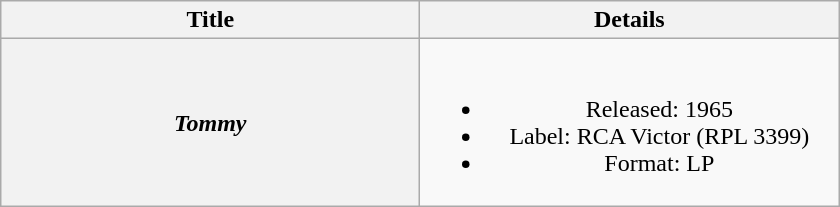<table class="wikitable plainrowheaders" style="text-align:center;" border="1">
<tr>
<th scope="col" style="width:17em;">Title</th>
<th scope="col" style="width:17em;">Details</th>
</tr>
<tr>
<th scope="row"><em>Tommy<strong></th>
<td><br><ul><li>Released: 1965</li><li>Label: RCA Victor (RPL 3399)</li><li>Format: LP</li></ul></td>
</tr>
</table>
